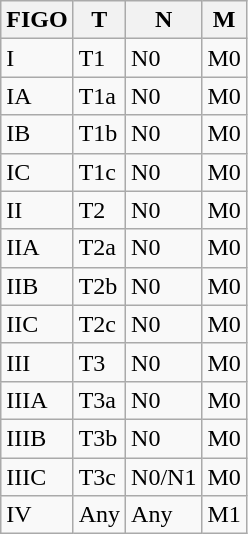<table class="wikitable">
<tr>
<th>FIGO</th>
<th>T</th>
<th>N</th>
<th>M</th>
</tr>
<tr>
<td>I</td>
<td>T1</td>
<td>N0</td>
<td>M0</td>
</tr>
<tr>
<td>IA</td>
<td>T1a</td>
<td>N0</td>
<td>M0</td>
</tr>
<tr>
<td>IB</td>
<td>T1b</td>
<td>N0</td>
<td>M0</td>
</tr>
<tr>
<td>IC</td>
<td>T1c</td>
<td>N0</td>
<td>M0</td>
</tr>
<tr>
<td>II</td>
<td>T2</td>
<td>N0</td>
<td>M0</td>
</tr>
<tr>
<td>IIA</td>
<td>T2a</td>
<td>N0</td>
<td>M0</td>
</tr>
<tr>
<td>IIB</td>
<td>T2b</td>
<td>N0</td>
<td>M0</td>
</tr>
<tr>
<td>IIC</td>
<td>T2c</td>
<td>N0</td>
<td>M0</td>
</tr>
<tr>
<td>III</td>
<td>T3</td>
<td>N0</td>
<td>M0</td>
</tr>
<tr>
<td>IIIA</td>
<td>T3a</td>
<td>N0</td>
<td>M0</td>
</tr>
<tr>
<td>IIIB</td>
<td>T3b</td>
<td>N0</td>
<td>M0</td>
</tr>
<tr>
<td>IIIC</td>
<td>T3c</td>
<td>N0/N1</td>
<td>M0</td>
</tr>
<tr>
<td>IV</td>
<td>Any</td>
<td>Any</td>
<td>M1</td>
</tr>
</table>
